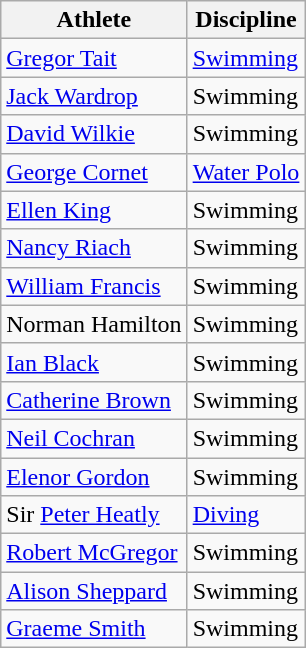<table class="wikitable unsortable">
<tr>
<th>Athlete</th>
<th>Discipline</th>
</tr>
<tr>
<td><a href='#'>Gregor Tait</a></td>
<td><a href='#'>Swimming</a></td>
</tr>
<tr>
<td><a href='#'>Jack Wardrop</a></td>
<td>Swimming</td>
</tr>
<tr>
<td><a href='#'>David Wilkie</a></td>
<td>Swimming</td>
</tr>
<tr>
<td><a href='#'>George Cornet</a></td>
<td><a href='#'>Water Polo</a></td>
</tr>
<tr>
<td><a href='#'>Ellen King</a></td>
<td>Swimming</td>
</tr>
<tr>
<td><a href='#'>Nancy Riach</a></td>
<td>Swimming</td>
</tr>
<tr>
<td><a href='#'>William Francis</a></td>
<td>Swimming</td>
</tr>
<tr>
<td>Norman Hamilton</td>
<td>Swimming</td>
</tr>
<tr>
<td><a href='#'>Ian Black</a></td>
<td>Swimming</td>
</tr>
<tr>
<td><a href='#'>Catherine Brown</a></td>
<td>Swimming</td>
</tr>
<tr>
<td><a href='#'>Neil Cochran</a></td>
<td>Swimming</td>
</tr>
<tr>
<td><a href='#'>Elenor Gordon</a></td>
<td>Swimming</td>
</tr>
<tr>
<td>Sir <a href='#'>Peter Heatly</a></td>
<td><a href='#'>Diving</a></td>
</tr>
<tr>
<td><a href='#'>Robert McGregor</a></td>
<td>Swimming</td>
</tr>
<tr>
<td><a href='#'>Alison Sheppard</a></td>
<td>Swimming</td>
</tr>
<tr>
<td><a href='#'>Graeme Smith</a></td>
<td>Swimming</td>
</tr>
</table>
